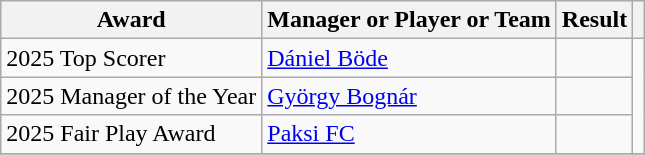<table class="wikitable" style="text-align:center;">
<tr>
<th>Award</th>
<th>Manager or Player or Team</th>
<th>Result</th>
<th></th>
</tr>
<tr>
<td style="text-align:left;">2025 Top Scorer</td>
<td style="text-align:left;"> <a href='#'>Dániel Böde</a></td>
<td></td>
<td rowspan="3"></td>
</tr>
<tr>
<td style="text-align:left;">2025 Manager of the Year</td>
<td style="text-align:left;"> <a href='#'>György Bognár</a></td>
<td></td>
</tr>
<tr>
<td style="text-align:left;">2025 Fair Play Award</td>
<td style="text-align:left;"> <a href='#'>Paksi FC</a></td>
<td></td>
</tr>
<tr>
</tr>
</table>
